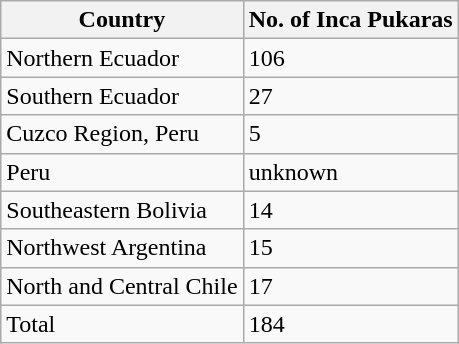<table class="wikitable">
<tr>
<th>Country</th>
<th>No. of Inca Pukaras</th>
</tr>
<tr>
<td>Northern Ecuador</td>
<td>106</td>
</tr>
<tr>
<td>Southern Ecuador</td>
<td>27</td>
</tr>
<tr>
<td>Cuzco Region, Peru</td>
<td>5</td>
</tr>
<tr>
<td>Peru</td>
<td>unknown</td>
</tr>
<tr>
<td>Southeastern Bolivia</td>
<td>14</td>
</tr>
<tr>
<td>Northwest Argentina</td>
<td>15</td>
</tr>
<tr>
<td>North and Central Chile</td>
<td>17</td>
</tr>
<tr>
<td>Total</td>
<td>184</td>
</tr>
</table>
